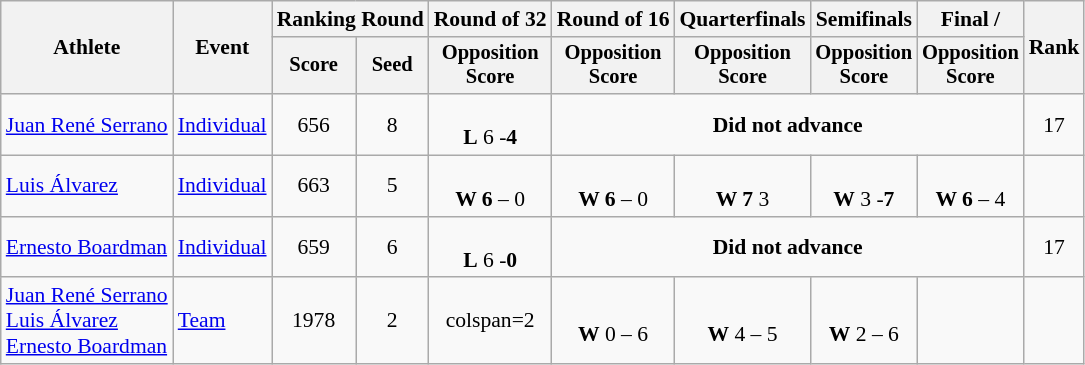<table class="wikitable" style="font-size:90%">
<tr>
<th rowspan="2">Athlete</th>
<th rowspan="2">Event</th>
<th colspan="2">Ranking Round</th>
<th>Round of 32</th>
<th>Round of 16</th>
<th>Quarterfinals</th>
<th>Semifinals</th>
<th>Final / </th>
<th rowspan="2">Rank</th>
</tr>
<tr style="font-size:95%">
<th>Score</th>
<th>Seed</th>
<th>Opposition<br>Score</th>
<th>Opposition<br>Score</th>
<th>Opposition<br>Score</th>
<th>Opposition<br>Score</th>
<th>Opposition<br>Score</th>
</tr>
<tr align=center>
<td align=left><a href='#'>Juan René Serrano</a></td>
<td align=left><a href='#'>Individual</a></td>
<td>656</td>
<td>8</td>
<td><br> <strong>L</strong> 6 -<strong>4</strong></td>
<td colspan=4><strong>Did not advance</strong></td>
<td>17</td>
</tr>
<tr align=center>
<td align=left><a href='#'>Luis Álvarez</a></td>
<td align=left><a href='#'>Individual</a></td>
<td>663</td>
<td>5</td>
<td><br> <strong>W 6</strong> – 0</td>
<td><br> <strong>W 6</strong> – 0</td>
<td><br> <strong>W 7</strong> 3</td>
<td><br> <strong>W</strong> 3 -<strong>7</strong></td>
<td><br> <strong>W 6</strong> – 4</td>
<td></td>
</tr>
<tr align=center>
<td align=left><a href='#'>Ernesto Boardman</a></td>
<td align=left><a href='#'>Individual</a></td>
<td>659</td>
<td>6</td>
<td><br> <strong>L</strong> 6 -<strong>0</strong></td>
<td colspan=4><strong>Did not advance</strong></td>
<td>17</td>
</tr>
<tr align=center>
<td align=left><a href='#'>Juan René Serrano</a><br><a href='#'>Luis Álvarez</a><br><a href='#'>Ernesto Boardman</a></td>
<td align=left><a href='#'>Team</a></td>
<td>1978</td>
<td>2</td>
<td>colspan=2 </td>
<td><br> <strong>W</strong> 0 – 6</td>
<td><br> <strong>W</strong> 4 – 5</td>
<td><br> <strong>W</strong> 2 – 6</td>
<td></td>
</tr>
</table>
